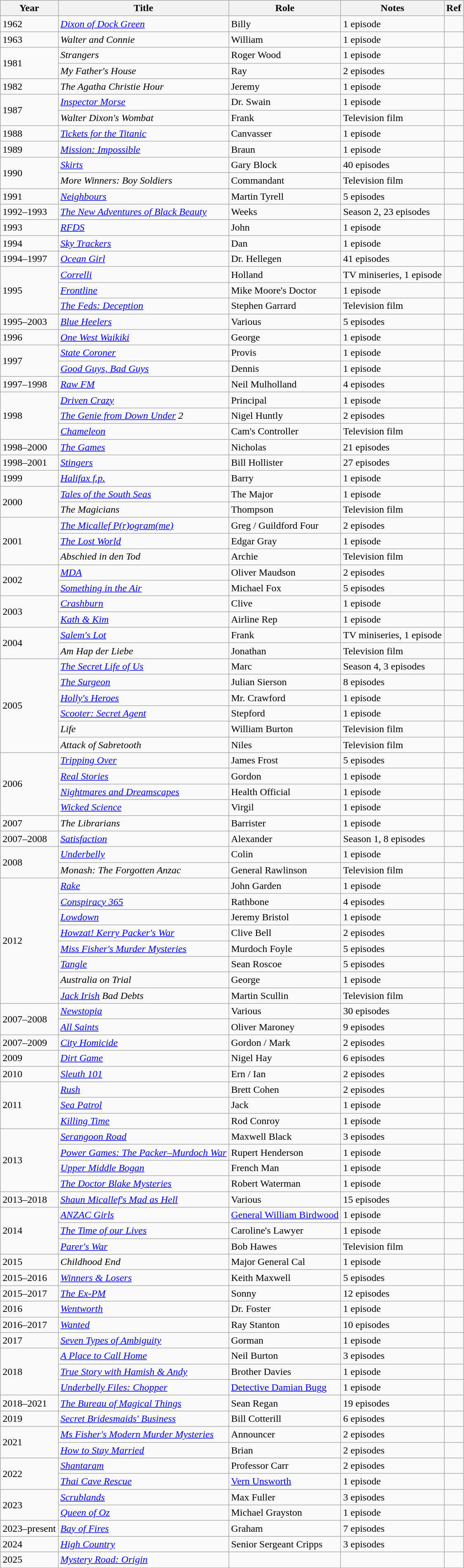<table class="wikitable sortable">
<tr>
<th>Year</th>
<th>Title</th>
<th>Role</th>
<th class="unsortable">Notes</th>
<th>Ref</th>
</tr>
<tr>
<td>1962</td>
<td><em><a href='#'>Dixon of Dock Green</a></em></td>
<td>Billy</td>
<td>1 episode</td>
<td></td>
</tr>
<tr>
<td>1963</td>
<td><em>Walter and Connie</em></td>
<td>William</td>
<td>1 episode</td>
<td></td>
</tr>
<tr>
<td rowspan="2">1981</td>
<td><em>Strangers</em></td>
<td>Roger Wood</td>
<td>1 episode</td>
<td></td>
</tr>
<tr>
<td><em>My Father's House</em></td>
<td>Ray</td>
<td>2 episodes</td>
<td></td>
</tr>
<tr>
<td>1982</td>
<td><em>The Agatha Christie Hour</em></td>
<td>Jeremy</td>
<td>1 episode</td>
<td></td>
</tr>
<tr>
<td rowspan="2">1987</td>
<td><em><a href='#'>Inspector Morse</a></em></td>
<td>Dr. Swain</td>
<td>1 episode</td>
<td></td>
</tr>
<tr>
<td><em>Walter Dixon's Wombat</em></td>
<td>Frank</td>
<td>Television film</td>
<td></td>
</tr>
<tr>
<td>1988</td>
<td><em><a href='#'>Tickets for the Titanic</a></em></td>
<td>Canvasser</td>
<td>1 episode</td>
<td></td>
</tr>
<tr>
<td>1989</td>
<td><em><a href='#'>Mission: Impossible</a></em></td>
<td>Braun</td>
<td>1 episode</td>
<td></td>
</tr>
<tr>
<td rowspan="2">1990</td>
<td><em><a href='#'>Skirts</a></em></td>
<td>Gary Block</td>
<td>40 episodes</td>
<td></td>
</tr>
<tr>
<td><em>More Winners: Boy Soldiers</em></td>
<td>Commandant</td>
<td>Television film</td>
<td></td>
</tr>
<tr>
<td>1991</td>
<td><em><a href='#'>Neighbours</a></em></td>
<td>Martin Tyrell</td>
<td>5 episodes</td>
<td></td>
</tr>
<tr>
<td>1992–1993</td>
<td><em><a href='#'>The New Adventures of Black Beauty</a></em></td>
<td>Weeks</td>
<td>Season 2, 23 episodes</td>
<td></td>
</tr>
<tr>
<td>1993</td>
<td><em><a href='#'>RFDS</a></em></td>
<td>John</td>
<td>1 episode</td>
<td></td>
</tr>
<tr>
<td>1994</td>
<td><em><a href='#'>Sky Trackers</a></em></td>
<td>Dan</td>
<td>1 episode</td>
<td></td>
</tr>
<tr>
<td>1994–1997</td>
<td><em><a href='#'>Ocean Girl</a></em></td>
<td>Dr. Hellegen</td>
<td>41 episodes</td>
<td></td>
</tr>
<tr>
<td rowspan="3">1995</td>
<td><em><a href='#'>Correlli</a></em></td>
<td>Holland</td>
<td>TV miniseries, 1 episode</td>
<td></td>
</tr>
<tr>
<td><em><a href='#'>Frontline</a></em></td>
<td>Mike Moore's Doctor</td>
<td>1 episode</td>
<td></td>
</tr>
<tr>
<td><em><a href='#'>The Feds: Deception</a></em></td>
<td>Stephen Garrard</td>
<td>Television film</td>
<td></td>
</tr>
<tr>
<td>1995–2003</td>
<td><em><a href='#'>Blue Heelers</a></em></td>
<td>Various</td>
<td>5 episodes</td>
<td></td>
</tr>
<tr>
<td>1996</td>
<td><em><a href='#'>One West Waikiki</a></em></td>
<td>George</td>
<td>1 episode</td>
<td></td>
</tr>
<tr>
<td rowspan="2">1997</td>
<td><em><a href='#'>State Coroner</a></em></td>
<td>Provis</td>
<td>1 episode</td>
<td></td>
</tr>
<tr>
<td><em><a href='#'>Good Guys, Bad Guys</a></em></td>
<td>Dennis</td>
<td>1 episode</td>
<td></td>
</tr>
<tr>
<td>1997–1998</td>
<td><em><a href='#'>Raw FM</a></em></td>
<td>Neil Mulholland</td>
<td>4 episodes</td>
<td></td>
</tr>
<tr>
<td rowspan="3">1998</td>
<td><em><a href='#'>Driven Crazy</a></em></td>
<td>Principal</td>
<td>1 episode</td>
<td></td>
</tr>
<tr>
<td><em><a href='#'>The Genie from Down Under</a> 2</em></td>
<td>Nigel Huntly</td>
<td>2 episodes</td>
<td></td>
</tr>
<tr>
<td><em><a href='#'>Chameleon</a></em></td>
<td>Cam's Controller</td>
<td>Television film</td>
<td></td>
</tr>
<tr>
<td>1998–2000</td>
<td><em><a href='#'>The Games</a></em></td>
<td>Nicholas</td>
<td>21 episodes</td>
<td></td>
</tr>
<tr>
<td>1998–2001</td>
<td><em><a href='#'>Stingers</a></em></td>
<td>Bill Hollister</td>
<td>27 episodes</td>
<td></td>
</tr>
<tr>
<td>1999</td>
<td><em><a href='#'>Halifax f.p.</a></em></td>
<td>Barry</td>
<td>1 episode</td>
<td></td>
</tr>
<tr>
<td rowspan="2">2000</td>
<td><em><a href='#'>Tales of the South Seas</a></em></td>
<td>The Major</td>
<td>1 episode</td>
<td></td>
</tr>
<tr>
<td><em>The Magicians</em></td>
<td>Thompson</td>
<td>Television film</td>
<td></td>
</tr>
<tr>
<td rowspan="3">2001</td>
<td><em><a href='#'>The Micallef P(r)ogram(me)</a></em></td>
<td>Greg / Guildford Four</td>
<td>2 episodes</td>
<td></td>
</tr>
<tr>
<td><em><a href='#'>The Lost World</a></em></td>
<td>Edgar Gray</td>
<td>1 episode</td>
<td></td>
</tr>
<tr>
<td><em>Abschied in den Tod</em></td>
<td>Archie</td>
<td>Television film</td>
<td></td>
</tr>
<tr>
<td rowspan="2">2002</td>
<td><em><a href='#'>MDA</a></em></td>
<td>Oliver Maudson</td>
<td>2 episodes</td>
<td></td>
</tr>
<tr>
<td><em><a href='#'>Something in the Air</a></em></td>
<td>Michael Fox</td>
<td>5 episodes</td>
<td></td>
</tr>
<tr>
<td rowspan="2">2003</td>
<td><em><a href='#'>Crashburn</a></em></td>
<td>Clive</td>
<td>1 episode</td>
<td></td>
</tr>
<tr>
<td><em><a href='#'>Kath & Kim</a></em></td>
<td>Airline Rep</td>
<td>1 episode</td>
<td></td>
</tr>
<tr>
<td rowspan="2">2004</td>
<td><em><a href='#'>Salem's Lot</a></em></td>
<td>Frank</td>
<td>TV miniseries, 1 episode</td>
<td></td>
</tr>
<tr>
<td><em>Am Hap der Liebe</em></td>
<td>Jonathan</td>
<td>Television film</td>
<td></td>
</tr>
<tr>
<td rowspan="6">2005</td>
<td><em><a href='#'>The Secret Life of Us</a></em></td>
<td>Marc</td>
<td>Season 4, 3 episodes</td>
<td></td>
</tr>
<tr>
<td><em><a href='#'>The Surgeon</a></em></td>
<td>Julian Sierson</td>
<td>8 episodes</td>
<td></td>
</tr>
<tr>
<td><em><a href='#'>Holly's Heroes</a></em></td>
<td>Mr. Crawford</td>
<td>1 episode</td>
<td></td>
</tr>
<tr>
<td><em><a href='#'>Scooter: Secret Agent</a></em></td>
<td>Stepford</td>
<td>1 episode</td>
<td></td>
</tr>
<tr>
<td><em>Life</em></td>
<td>William Burton</td>
<td>Television film</td>
<td></td>
</tr>
<tr>
<td><em>Attack of Sabretooth</em></td>
<td>Niles</td>
<td>Television film</td>
<td></td>
</tr>
<tr>
<td rowspan="4">2006</td>
<td><em><a href='#'>Tripping Over</a></em></td>
<td>James Frost</td>
<td>5 episodes</td>
<td></td>
</tr>
<tr>
<td><em><a href='#'>Real Stories</a></em></td>
<td>Gordon</td>
<td>1 episode</td>
<td></td>
</tr>
<tr>
<td><em><a href='#'>Nightmares and Dreamscapes</a></em></td>
<td>Health Official</td>
<td>1 episode</td>
<td></td>
</tr>
<tr>
<td><em><a href='#'>Wicked Science</a></em></td>
<td>Virgil</td>
<td>1 episode</td>
<td></td>
</tr>
<tr>
<td>2007</td>
<td><em>The Librarians</em></td>
<td>Barrister</td>
<td>1 episode</td>
<td></td>
</tr>
<tr>
<td>2007–2008</td>
<td><em><a href='#'>Satisfaction</a></em></td>
<td>Alexander</td>
<td>Season 1, 8 episodes</td>
<td></td>
</tr>
<tr>
<td rowspan="2">2008</td>
<td><em><a href='#'>Underbelly</a></em></td>
<td>Colin</td>
<td>1 episode</td>
<td></td>
</tr>
<tr>
<td><em>Monash: The Forgotten Anzac</em></td>
<td>General Rawlinson</td>
<td>Television film</td>
<td></td>
</tr>
<tr>
<td rowspan="8">2012</td>
<td><em><a href='#'>Rake</a></em></td>
<td>John Garden</td>
<td>1 episode</td>
<td></td>
</tr>
<tr>
<td><em><a href='#'>Conspiracy 365</a></em></td>
<td>Rathbone</td>
<td>4 episodes</td>
<td></td>
</tr>
<tr>
<td><em><a href='#'>Lowdown</a></em></td>
<td>Jeremy Bristol</td>
<td>1 episode</td>
<td></td>
</tr>
<tr>
<td><em><a href='#'>Howzat! Kerry Packer's War</a></em></td>
<td>Clive Bell</td>
<td>2 episodes</td>
<td></td>
</tr>
<tr>
<td><em><a href='#'>Miss Fisher's Murder Mysteries</a></em></td>
<td>Murdoch Foyle</td>
<td>5 episodes</td>
<td></td>
</tr>
<tr>
<td><em><a href='#'>Tangle</a></em></td>
<td>Sean Roscoe</td>
<td>5 episodes</td>
<td></td>
</tr>
<tr>
<td><em>Australia on Trial</em></td>
<td>George</td>
<td>1 episode</td>
<td></td>
</tr>
<tr>
<td><em><a href='#'>Jack Irish</a></em> <em>Bad Debts</em></td>
<td>Martin Scullin</td>
<td>Television film</td>
<td></td>
</tr>
<tr>
<td rowspan="2">2007–2008</td>
<td><em><a href='#'>Newstopia</a></em></td>
<td>Various</td>
<td>30 episodes</td>
<td></td>
</tr>
<tr>
<td><em><a href='#'>All Saints</a></em></td>
<td>Oliver Maroney</td>
<td>9 episodes</td>
<td></td>
</tr>
<tr>
<td>2007–2009</td>
<td><em><a href='#'>City Homicide</a></em></td>
<td>Gordon / Mark</td>
<td>2 episodes</td>
<td></td>
</tr>
<tr>
<td>2009</td>
<td><em><a href='#'>Dirt Game</a></em></td>
<td>Nigel Hay</td>
<td>6 episodes</td>
<td></td>
</tr>
<tr>
<td>2010</td>
<td><em><a href='#'>Sleuth 101</a></em></td>
<td>Ern / Ian</td>
<td>2 episodes</td>
<td></td>
</tr>
<tr>
<td rowspan="3">2011</td>
<td><em><a href='#'>Rush</a></em></td>
<td>Brett Cohen</td>
<td>2 episodes</td>
<td></td>
</tr>
<tr>
<td><em><a href='#'>Sea Patrol</a></em></td>
<td>Jack</td>
<td>1 episode</td>
<td></td>
</tr>
<tr>
<td><em><a href='#'>Killing Time</a></em></td>
<td>Rod Conroy</td>
<td>1 episode</td>
<td></td>
</tr>
<tr>
<td rowspan="4">2013</td>
<td><em><a href='#'>Serangoon Road</a></em></td>
<td>Maxwell Black</td>
<td>3 episodes</td>
<td></td>
</tr>
<tr>
<td><em><a href='#'>Power Games: The Packer–Murdoch War</a></em></td>
<td>Rupert Henderson</td>
<td>1 episode</td>
<td></td>
</tr>
<tr>
<td><em><a href='#'>Upper Middle Bogan</a></em></td>
<td>French Man</td>
<td>1 episode</td>
<td></td>
</tr>
<tr>
<td><em><a href='#'>The Doctor Blake Mysteries</a></em></td>
<td>Robert Waterman</td>
<td>1 episode</td>
<td></td>
</tr>
<tr>
<td>2013–2018</td>
<td><em><a href='#'>Shaun Micallef's Mad as Hell</a></em></td>
<td>Various</td>
<td>15 episodes</td>
<td></td>
</tr>
<tr>
<td rowspan="3">2014</td>
<td><em><a href='#'>ANZAC Girls</a></em></td>
<td><a href='#'>General William Birdwood</a></td>
<td>1 episode</td>
<td></td>
</tr>
<tr>
<td><em><a href='#'>The Time of our Lives</a></em></td>
<td>Caroline's Lawyer</td>
<td>1 episode</td>
<td></td>
</tr>
<tr>
<td><em><a href='#'>Parer's War</a></em></td>
<td>Bob Hawes</td>
<td>Television film</td>
<td></td>
</tr>
<tr>
<td>2015</td>
<td><em>Childhood End</em></td>
<td>Major General Cal</td>
<td>1 episode</td>
<td></td>
</tr>
<tr>
<td>2015–2016</td>
<td><em><a href='#'>Winners & Losers</a></em></td>
<td>Keith Maxwell</td>
<td>5 episodes</td>
<td></td>
</tr>
<tr>
<td>2015–2017</td>
<td><em><a href='#'>The Ex-PM</a></em></td>
<td>Sonny</td>
<td>12 episodes</td>
<td></td>
</tr>
<tr>
<td>2016</td>
<td><em><a href='#'>Wentworth</a></em></td>
<td>Dr. Foster</td>
<td>1 episode</td>
<td></td>
</tr>
<tr>
<td>2016–2017</td>
<td><em><a href='#'>Wanted</a></em></td>
<td>Ray Stanton</td>
<td>10 episodes</td>
<td></td>
</tr>
<tr>
<td>2017</td>
<td><em><a href='#'>Seven Types of Ambiguity</a></em></td>
<td>Gorman</td>
<td>1 episode</td>
<td></td>
</tr>
<tr>
<td rowspan="3">2018</td>
<td><em><a href='#'>A Place to Call Home</a></em></td>
<td>Neil Burton</td>
<td>3 episodes</td>
<td></td>
</tr>
<tr>
<td><em><a href='#'>True Story with Hamish & Andy</a></em></td>
<td>Brother Davies</td>
<td>1 episode</td>
<td></td>
</tr>
<tr>
<td><em><a href='#'>Underbelly Files: Chopper</a></em></td>
<td><a href='#'>Detective Damian Bugg</a></td>
<td>1 episode</td>
<td></td>
</tr>
<tr>
<td>2018–2021</td>
<td><em><a href='#'>The Bureau of Magical Things</a></em></td>
<td>Sean Regan</td>
<td>19 episodes</td>
<td></td>
</tr>
<tr>
<td>2019</td>
<td><em><a href='#'>Secret Bridesmaids' Business</a></em></td>
<td>Bill Cotterill</td>
<td>6 episodes</td>
<td></td>
</tr>
<tr>
<td rowspan="2">2021</td>
<td><em><a href='#'>Ms Fisher's Modern Murder Mysteries</a></em></td>
<td>Announcer</td>
<td>2 episodes</td>
<td></td>
</tr>
<tr>
<td><em><a href='#'>How to Stay Married</a></em></td>
<td>Brian</td>
<td>2 episodes</td>
<td></td>
</tr>
<tr>
<td rowspan="2">2022</td>
<td><em><a href='#'>Shantaram</a></em></td>
<td>Professor Carr</td>
<td>2 episodes</td>
<td></td>
</tr>
<tr>
<td><em><a href='#'>Thai Cave Rescue</a></em></td>
<td><a href='#'>Vern Unsworth</a></td>
<td>1 episode</td>
<td></td>
</tr>
<tr>
<td rowspan="2">2023</td>
<td><em><a href='#'>Scrublands</a></em></td>
<td>Max Fuller</td>
<td>3 episodes</td>
<td></td>
</tr>
<tr>
<td><em><a href='#'>Queen of Oz</a></em></td>
<td>Michael Grayston</td>
<td>1 episode</td>
<td></td>
</tr>
<tr>
<td>2023–present</td>
<td><em><a href='#'>Bay of Fires</a></em></td>
<td>Graham</td>
<td>7 episodes</td>
<td></td>
</tr>
<tr>
<td>2024</td>
<td><em><a href='#'>High Country</a></em></td>
<td>Senior Sergeant Cripps</td>
<td>3 episodes</td>
<td></td>
</tr>
<tr>
<td>2025</td>
<td><em><a href='#'>Mystery Road: Origin</a></em></td>
<td></td>
<td></td>
<td></td>
</tr>
</table>
